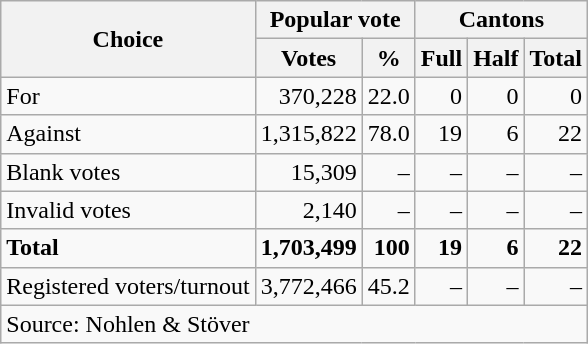<table class=wikitable style=text-align:right>
<tr>
<th rowspan=2>Choice</th>
<th colspan=2>Popular vote</th>
<th colspan=3>Cantons</th>
</tr>
<tr>
<th>Votes</th>
<th>%</th>
<th>Full</th>
<th>Half</th>
<th>Total</th>
</tr>
<tr>
<td align=left>For</td>
<td>370,228</td>
<td>22.0</td>
<td>0</td>
<td>0</td>
<td>0</td>
</tr>
<tr>
<td align=left>Against</td>
<td>1,315,822</td>
<td>78.0</td>
<td>19</td>
<td>6</td>
<td>22</td>
</tr>
<tr>
<td align=left>Blank votes</td>
<td>15,309</td>
<td>–</td>
<td>–</td>
<td>–</td>
<td>–</td>
</tr>
<tr>
<td align=left>Invalid votes</td>
<td>2,140</td>
<td>–</td>
<td>–</td>
<td>–</td>
<td>–</td>
</tr>
<tr>
<td align=left><strong>Total</strong></td>
<td><strong>1,703,499</strong></td>
<td><strong>100</strong></td>
<td><strong>19</strong></td>
<td><strong>6</strong></td>
<td><strong>22</strong></td>
</tr>
<tr>
<td align=left>Registered voters/turnout</td>
<td>3,772,466</td>
<td>45.2</td>
<td>–</td>
<td>–</td>
<td>–</td>
</tr>
<tr>
<td align=left colspan=6>Source: Nohlen & Stöver</td>
</tr>
</table>
